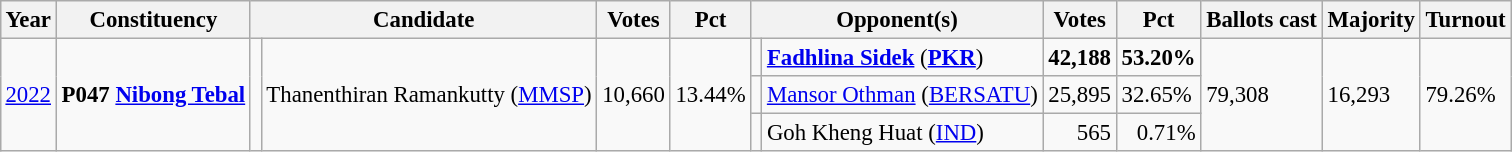<table class="wikitable" style="margin:0.5em ; font-size:95%">
<tr>
<th>Year</th>
<th>Constituency</th>
<th colspan=2>Candidate</th>
<th>Votes</th>
<th>Pct</th>
<th colspan=2>Opponent(s)</th>
<th>Votes</th>
<th>Pct</th>
<th>Ballots cast</th>
<th>Majority</th>
<th>Turnout</th>
</tr>
<tr>
<td rowspan="3"><a href='#'>2022</a></td>
<td rowspan="3"><strong>P047 <a href='#'>Nibong Tebal</a></strong></td>
<td rowspan="3" ></td>
<td rowspan="3">Thanenthiran Ramankutty (<a href='#'>MMSP</a>)</td>
<td rowspan="3" align="right">10,660</td>
<td rowspan="3">13.44%</td>
<td></td>
<td><strong><a href='#'>Fadhlina Sidek</a></strong> (<a href='#'><strong>PKR</strong></a>)</td>
<td align="right"><strong>42,188</strong></td>
<td><strong>53.20%</strong></td>
<td rowspan="3">79,308</td>
<td rowspan="3">16,293</td>
<td rowspan="3">79.26%</td>
</tr>
<tr>
<td bgcolor=></td>
<td><a href='#'>Mansor Othman</a> (<a href='#'>BERSATU</a>)</td>
<td align="right">25,895</td>
<td>32.65%</td>
</tr>
<tr>
<td></td>
<td>Goh Kheng Huat (<a href='#'>IND</a>)</td>
<td align="right">565</td>
<td align="right">0.71%</td>
</tr>
</table>
